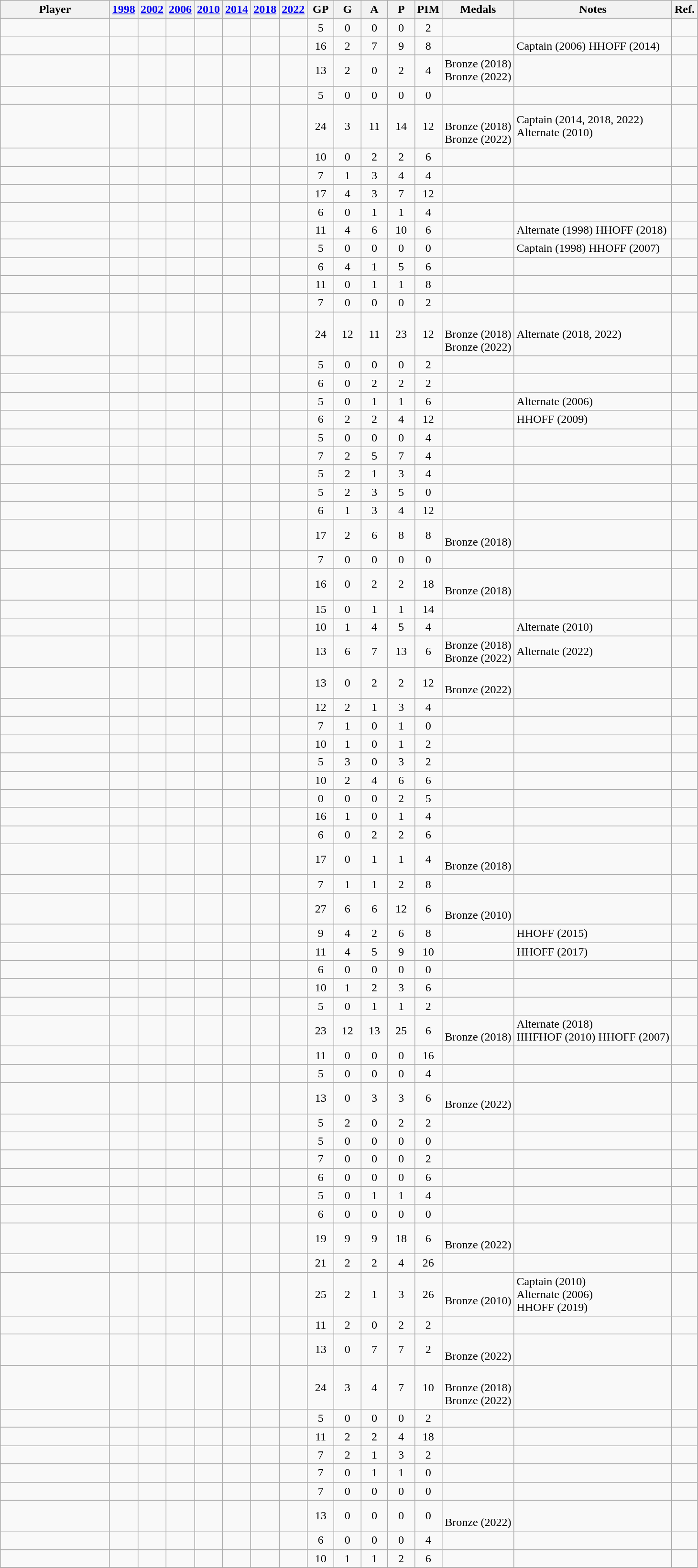<table class="wikitable sortable" style="text-align:center">
<tr>
<th width=145px>Player</th>
<th><a href='#'>1998</a></th>
<th><a href='#'>2002</a></th>
<th><a href='#'>2006</a></th>
<th><a href='#'>2010</a></th>
<th><a href='#'>2014</a></th>
<th><a href='#'>2018</a></th>
<th><a href='#'>2022</a></th>
<th width=30px>GP</th>
<th width=30px>G</th>
<th width=30px>A</th>
<th width=30px>P</th>
<th>PIM</th>
<th>Medals</th>
<th class="unsortable">Notes</th>
<th class="unsortable">Ref.</th>
</tr>
<tr>
<td align=left></td>
<td></td>
<td></td>
<td></td>
<td></td>
<td></td>
<td></td>
<td></td>
<td>5</td>
<td>0</td>
<td>0</td>
<td>0</td>
<td>2</td>
<td align="left"></td>
<td align="left"></td>
<td></td>
</tr>
<tr>
<td align="left"></td>
<td></td>
<td></td>
<td></td>
<td></td>
<td></td>
<td></td>
<td></td>
<td>16</td>
<td>2</td>
<td>7</td>
<td>9</td>
<td>8</td>
<td align="left"></td>
<td align="left">Captain (2006) HHOFF (2014)</td>
<td align="left"></td>
</tr>
<tr>
<td align="left"></td>
<td></td>
<td></td>
<td></td>
<td></td>
<td></td>
<td></td>
<td></td>
<td>13</td>
<td>2</td>
<td>0</td>
<td>2</td>
<td>4</td>
<td align="left"> Bronze (2018)<br> Bronze (2022)</td>
<td align="left"></td>
<td></td>
</tr>
<tr>
<td align="left"></td>
<td></td>
<td></td>
<td></td>
<td></td>
<td></td>
<td></td>
<td></td>
<td>5</td>
<td>0</td>
<td>0</td>
<td>0</td>
<td>0</td>
<td align="left"></td>
<td align="left"></td>
<td></td>
</tr>
<tr>
<td align="left"></td>
<td></td>
<td></td>
<td></td>
<td></td>
<td></td>
<td></td>
<td></td>
<td>24</td>
<td>3</td>
<td>11</td>
<td>14</td>
<td>12</td>
<td align="left"><br> Bronze (2018)<br> Bronze (2022)</td>
<td align="left">Captain (2014, 2018, 2022)<br>Alternate (2010)</td>
<td></td>
</tr>
<tr>
<td align=left></td>
<td></td>
<td></td>
<td></td>
<td></td>
<td></td>
<td></td>
<td></td>
<td>10</td>
<td>0</td>
<td>2</td>
<td>2</td>
<td>6</td>
<td align="left"></td>
<td align="left"></td>
<td></td>
</tr>
<tr>
<td align="left"></td>
<td></td>
<td></td>
<td></td>
<td></td>
<td></td>
<td></td>
<td></td>
<td>7</td>
<td>1</td>
<td>3</td>
<td>4</td>
<td>4</td>
<td align="left"></td>
<td></td>
<td></td>
</tr>
<tr>
<td align="left"></td>
<td></td>
<td></td>
<td></td>
<td></td>
<td></td>
<td></td>
<td></td>
<td>17</td>
<td>4</td>
<td>3</td>
<td>7</td>
<td>12</td>
<td align="left"></td>
<td align="left"></td>
<td></td>
</tr>
<tr>
<td align="left"></td>
<td></td>
<td></td>
<td></td>
<td></td>
<td></td>
<td></td>
<td></td>
<td>6</td>
<td>0</td>
<td>1</td>
<td>1</td>
<td>4</td>
<td align="left"></td>
<td align="left"></td>
<td></td>
</tr>
<tr>
<td align="left"></td>
<td></td>
<td></td>
<td></td>
<td></td>
<td></td>
<td></td>
<td></td>
<td>11</td>
<td>4</td>
<td>6</td>
<td>10</td>
<td>6</td>
<td align="left"></td>
<td align="left">Alternate (1998) HHOFF (2018)</td>
<td></td>
</tr>
<tr>
<td align="left"></td>
<td></td>
<td></td>
<td></td>
<td></td>
<td></td>
<td></td>
<td></td>
<td>5</td>
<td>0</td>
<td>0</td>
<td>0</td>
<td>0</td>
<td align="left"></td>
<td align="left">Captain (1998) HHOFF (2007)</td>
<td></td>
</tr>
<tr>
<td align="left"></td>
<td></td>
<td></td>
<td></td>
<td></td>
<td></td>
<td></td>
<td></td>
<td>6</td>
<td>4</td>
<td>1</td>
<td>5</td>
<td>6</td>
<td align="left"></td>
<td align="left"></td>
<td></td>
</tr>
<tr>
<td align="left"></td>
<td></td>
<td></td>
<td></td>
<td></td>
<td></td>
<td></td>
<td></td>
<td>11</td>
<td>0</td>
<td>1</td>
<td>1</td>
<td>8</td>
<td align="left"></td>
<td align="left"></td>
<td></td>
</tr>
<tr>
<td align="left"></td>
<td></td>
<td></td>
<td></td>
<td></td>
<td></td>
<td></td>
<td></td>
<td>7</td>
<td>0</td>
<td>0</td>
<td>0</td>
<td>2</td>
<td align="left"></td>
<td align="left"></td>
<td></td>
</tr>
<tr>
<td align="left"></td>
<td></td>
<td></td>
<td></td>
<td></td>
<td></td>
<td></td>
<td></td>
<td>24</td>
<td>12</td>
<td>11</td>
<td>23</td>
<td>12</td>
<td align="left"><br> Bronze (2018)<br> Bronze (2022)</td>
<td align="left">Alternate (2018, 2022)</td>
<td></td>
</tr>
<tr>
<td align="left"></td>
<td></td>
<td></td>
<td></td>
<td></td>
<td></td>
<td></td>
<td></td>
<td>5</td>
<td>0</td>
<td>0</td>
<td>0</td>
<td>2</td>
<td align="left"></td>
<td align="left"></td>
<td></td>
</tr>
<tr>
<td align="left"></td>
<td></td>
<td></td>
<td></td>
<td></td>
<td></td>
<td></td>
<td></td>
<td>6</td>
<td>0</td>
<td>2</td>
<td>2</td>
<td>2</td>
<td align="left"></td>
<td align="left"></td>
<td></td>
</tr>
<tr>
<td align="left"></td>
<td></td>
<td></td>
<td></td>
<td></td>
<td></td>
<td></td>
<td></td>
<td>5</td>
<td>0</td>
<td>1</td>
<td>1</td>
<td>6</td>
<td align="left"></td>
<td align="left">Alternate (2006)</td>
<td></td>
</tr>
<tr>
<td align="left"></td>
<td></td>
<td></td>
<td></td>
<td></td>
<td></td>
<td></td>
<td></td>
<td>6</td>
<td>2</td>
<td>2</td>
<td>4</td>
<td>12</td>
<td align="left"></td>
<td align="left">HHOFF (2009)</td>
<td></td>
</tr>
<tr>
<td align="left"></td>
<td></td>
<td></td>
<td></td>
<td></td>
<td></td>
<td></td>
<td></td>
<td>5</td>
<td>0</td>
<td>0</td>
<td>0</td>
<td>4</td>
<td align="left"></td>
<td align="left"></td>
<td></td>
</tr>
<tr>
<td align="left"></td>
<td></td>
<td></td>
<td></td>
<td></td>
<td></td>
<td></td>
<td></td>
<td>7</td>
<td>2</td>
<td>5</td>
<td>7</td>
<td>4</td>
<td align="left"></td>
<td align="left"></td>
<td></td>
</tr>
<tr>
<td align="left"></td>
<td></td>
<td></td>
<td></td>
<td></td>
<td></td>
<td></td>
<td></td>
<td>5</td>
<td>2</td>
<td>1</td>
<td>3</td>
<td>4</td>
<td align="left"></td>
<td align="left"></td>
<td></td>
</tr>
<tr>
<td align="left"></td>
<td></td>
<td></td>
<td></td>
<td></td>
<td></td>
<td></td>
<td></td>
<td>5</td>
<td>2</td>
<td>3</td>
<td>5</td>
<td>0</td>
<td align="left"></td>
<td align="left"></td>
<td></td>
</tr>
<tr>
<td align="left"></td>
<td></td>
<td></td>
<td></td>
<td></td>
<td></td>
<td></td>
<td></td>
<td>6</td>
<td>1</td>
<td>3</td>
<td>4</td>
<td>12</td>
<td align="left"></td>
<td align="left"></td>
<td></td>
</tr>
<tr>
<td align="left"></td>
<td></td>
<td></td>
<td></td>
<td></td>
<td></td>
<td></td>
<td></td>
<td>17</td>
<td>2</td>
<td>6</td>
<td>8</td>
<td>8</td>
<td align="left"><br> Bronze (2018)</td>
<td align="left"></td>
<td></td>
</tr>
<tr>
<td align="left"></td>
<td></td>
<td></td>
<td></td>
<td></td>
<td></td>
<td></td>
<td></td>
<td>7</td>
<td>0</td>
<td>0</td>
<td>0</td>
<td>0</td>
<td align="left"></td>
<td align="left"></td>
<td></td>
</tr>
<tr>
<td align="left"></td>
<td></td>
<td></td>
<td></td>
<td></td>
<td></td>
<td></td>
<td></td>
<td>16</td>
<td>0</td>
<td>2</td>
<td>2</td>
<td>18</td>
<td align="left"><br> Bronze (2018)</td>
<td align="left"></td>
<td></td>
</tr>
<tr>
<td align="left"></td>
<td></td>
<td></td>
<td></td>
<td></td>
<td></td>
<td></td>
<td></td>
<td>15</td>
<td>0</td>
<td>1</td>
<td>1</td>
<td>14</td>
<td align="left"></td>
<td align="left"></td>
<td></td>
</tr>
<tr>
<td align="left"></td>
<td></td>
<td></td>
<td></td>
<td></td>
<td></td>
<td></td>
<td></td>
<td>10</td>
<td>1</td>
<td>4</td>
<td>5</td>
<td>4</td>
<td align="left"></td>
<td align="left">Alternate  (2010)</td>
<td></td>
</tr>
<tr>
<td align="left"></td>
<td></td>
<td></td>
<td></td>
<td></td>
<td></td>
<td></td>
<td></td>
<td>13</td>
<td>6</td>
<td>7</td>
<td>13</td>
<td>6</td>
<td align="left"> Bronze (2018)<br> Bronze (2022)</td>
<td align="left">Alternate (2022)</td>
<td></td>
</tr>
<tr>
<td align="left"></td>
<td></td>
<td></td>
<td></td>
<td></td>
<td></td>
<td></td>
<td></td>
<td>13</td>
<td>0</td>
<td>2</td>
<td>2</td>
<td>12</td>
<td align="left"><br> Bronze (2022)</td>
<td align="left"></td>
<td></td>
</tr>
<tr>
<td align="left"></td>
<td></td>
<td></td>
<td></td>
<td></td>
<td></td>
<td></td>
<td></td>
<td>12</td>
<td>2</td>
<td>1</td>
<td>3</td>
<td>4</td>
<td align="left"></td>
<td align="left"></td>
<td></td>
</tr>
<tr>
<td align="left"></td>
<td></td>
<td></td>
<td></td>
<td></td>
<td></td>
<td></td>
<td></td>
<td>7</td>
<td>1</td>
<td>0</td>
<td>1</td>
<td>0</td>
<td align="left"></td>
<td align="left"></td>
<td></td>
</tr>
<tr>
<td align="left"></td>
<td></td>
<td></td>
<td></td>
<td></td>
<td></td>
<td></td>
<td></td>
<td>10</td>
<td>1</td>
<td>0</td>
<td>1</td>
<td>2</td>
<td align="left"></td>
<td align="left"></td>
<td></td>
</tr>
<tr>
<td align="left"></td>
<td></td>
<td></td>
<td></td>
<td></td>
<td></td>
<td></td>
<td></td>
<td>5</td>
<td>3</td>
<td>0</td>
<td>3</td>
<td>2</td>
<td align="left"></td>
<td align="left"></td>
<td></td>
</tr>
<tr>
<td align="left"></td>
<td></td>
<td></td>
<td></td>
<td></td>
<td></td>
<td></td>
<td></td>
<td>10</td>
<td>2</td>
<td>4</td>
<td>6</td>
<td>6</td>
<td align="left"></td>
<td align="left"></td>
<td></td>
</tr>
<tr>
<td align="left"></td>
<td></td>
<td></td>
<td></td>
<td></td>
<td></td>
<td></td>
<td></td>
<td>0</td>
<td>0</td>
<td>0</td>
<td>2</td>
<td>5</td>
<td align="left"></td>
<td align="left"></td>
<td></td>
</tr>
<tr>
<td align="left"></td>
<td></td>
<td></td>
<td></td>
<td></td>
<td></td>
<td></td>
<td></td>
<td>16</td>
<td>1</td>
<td>0</td>
<td>1</td>
<td>4</td>
<td align="left"></td>
<td align="left"></td>
<td></td>
</tr>
<tr>
<td align="left"></td>
<td></td>
<td></td>
<td></td>
<td></td>
<td></td>
<td></td>
<td></td>
<td>6</td>
<td>0</td>
<td>2</td>
<td>2</td>
<td>6</td>
<td align="left"></td>
<td align="left"></td>
<td></td>
</tr>
<tr>
<td align="left"></td>
<td></td>
<td></td>
<td></td>
<td></td>
<td></td>
<td></td>
<td></td>
<td>17</td>
<td>0</td>
<td>1</td>
<td>1</td>
<td>4</td>
<td align="left"><br> Bronze (2018)</td>
<td align="left"></td>
<td></td>
</tr>
<tr>
<td align="left"></td>
<td></td>
<td></td>
<td></td>
<td></td>
<td></td>
<td></td>
<td></td>
<td>7</td>
<td>1</td>
<td>1</td>
<td>2</td>
<td>8</td>
<td align="left"></td>
<td align="left"></td>
<td></td>
</tr>
<tr>
<td align="left"></td>
<td></td>
<td></td>
<td></td>
<td></td>
<td></td>
<td></td>
<td></td>
<td>27</td>
<td>6</td>
<td>6</td>
<td>12</td>
<td>6</td>
<td align="left"><br> Bronze (2010)</td>
<td align="left"></td>
<td></td>
</tr>
<tr>
<td align="left"></td>
<td></td>
<td></td>
<td></td>
<td></td>
<td></td>
<td></td>
<td></td>
<td>9</td>
<td>4</td>
<td>2</td>
<td>6</td>
<td>8</td>
<td align="left"></td>
<td align="left">HHOFF (2015)</td>
<td></td>
</tr>
<tr>
<td align="left"></td>
<td></td>
<td></td>
<td></td>
<td></td>
<td></td>
<td></td>
<td></td>
<td>11</td>
<td>4</td>
<td>5</td>
<td>9</td>
<td>10</td>
<td align="left"></td>
<td align="left">HHOFF (2017)</td>
<td></td>
</tr>
<tr>
<td align="left"></td>
<td></td>
<td></td>
<td></td>
<td></td>
<td></td>
<td></td>
<td></td>
<td>6</td>
<td>0</td>
<td>0</td>
<td>0</td>
<td>0</td>
<td align="left"></td>
<td align="left"></td>
<td></td>
</tr>
<tr>
<td align="left"></td>
<td></td>
<td></td>
<td></td>
<td></td>
<td></td>
<td></td>
<td></td>
<td>10</td>
<td>1</td>
<td>2</td>
<td>3</td>
<td>6</td>
<td align="left"></td>
<td align="left"></td>
<td></td>
</tr>
<tr>
<td align="left"></td>
<td></td>
<td></td>
<td></td>
<td></td>
<td></td>
<td></td>
<td></td>
<td>5</td>
<td>0</td>
<td>1</td>
<td>1</td>
<td>2</td>
<td align="left"></td>
<td align="left"></td>
<td></td>
</tr>
<tr>
<td align="left"></td>
<td></td>
<td></td>
<td></td>
<td></td>
<td></td>
<td></td>
<td></td>
<td>23</td>
<td>12</td>
<td>13</td>
<td>25</td>
<td>6</td>
<td align="left"><br> Bronze (2018)</td>
<td align="left">Alternate (2018)<br>IIHFHOF (2010) HHOFF (2007)</td>
<td></td>
</tr>
<tr>
<td align="left"></td>
<td></td>
<td></td>
<td></td>
<td></td>
<td></td>
<td></td>
<td></td>
<td>11</td>
<td>0</td>
<td>0</td>
<td>0</td>
<td>16</td>
<td align="left"></td>
<td align="left"></td>
<td></td>
</tr>
<tr>
<td align="left"></td>
<td></td>
<td></td>
<td></td>
<td></td>
<td></td>
<td></td>
<td></td>
<td>5</td>
<td>0</td>
<td>0</td>
<td>0</td>
<td>4</td>
<td align="left"></td>
<td align="left"></td>
<td></td>
</tr>
<tr>
<td align="left"></td>
<td></td>
<td></td>
<td></td>
<td></td>
<td></td>
<td></td>
<td></td>
<td>13</td>
<td>0</td>
<td>3</td>
<td>3</td>
<td>6</td>
<td align="left"><br> Bronze (2022)</td>
<td align="left"></td>
<td></td>
</tr>
<tr>
<td align="left"></td>
<td></td>
<td></td>
<td></td>
<td></td>
<td></td>
<td></td>
<td></td>
<td>5</td>
<td>2</td>
<td>0</td>
<td>2</td>
<td>2</td>
<td align="left"></td>
<td align="left"></td>
<td></td>
</tr>
<tr>
<td align="left"></td>
<td></td>
<td></td>
<td></td>
<td></td>
<td></td>
<td></td>
<td></td>
<td>5</td>
<td>0</td>
<td>0</td>
<td>0</td>
<td>0</td>
<td align="left"></td>
<td align="left"></td>
<td></td>
</tr>
<tr>
<td align="left"></td>
<td></td>
<td></td>
<td></td>
<td></td>
<td></td>
<td></td>
<td></td>
<td>7</td>
<td>0</td>
<td>0</td>
<td>0</td>
<td>2</td>
<td align="left"></td>
<td align="left"></td>
<td></td>
</tr>
<tr>
<td align="left"></td>
<td></td>
<td></td>
<td></td>
<td></td>
<td></td>
<td></td>
<td></td>
<td>6</td>
<td>0</td>
<td>0</td>
<td>0</td>
<td>6</td>
<td align="left"></td>
<td align="left"></td>
<td></td>
</tr>
<tr>
<td align="left"></td>
<td></td>
<td></td>
<td></td>
<td></td>
<td></td>
<td></td>
<td></td>
<td>5</td>
<td>0</td>
<td>1</td>
<td>1</td>
<td>4</td>
<td align="left"></td>
<td align="left"></td>
<td></td>
</tr>
<tr>
<td align="left"></td>
<td></td>
<td></td>
<td></td>
<td></td>
<td></td>
<td></td>
<td></td>
<td>6</td>
<td>0</td>
<td>0</td>
<td>0</td>
<td>0</td>
<td align="left"></td>
<td align="left"></td>
<td></td>
</tr>
<tr>
<td align="left"></td>
<td></td>
<td></td>
<td></td>
<td></td>
<td></td>
<td></td>
<td></td>
<td>19</td>
<td>9</td>
<td>9</td>
<td>18</td>
<td>6</td>
<td align="left"><br> Bronze (2022)</td>
<td align="left"></td>
<td></td>
</tr>
<tr>
<td align="left"></td>
<td></td>
<td></td>
<td></td>
<td></td>
<td></td>
<td></td>
<td></td>
<td>21</td>
<td>2</td>
<td>2</td>
<td>4</td>
<td>26</td>
<td align="left"></td>
<td align="left"></td>
<td></td>
</tr>
<tr>
<td align="left"></td>
<td></td>
<td></td>
<td></td>
<td></td>
<td></td>
<td></td>
<td></td>
<td>25</td>
<td>2</td>
<td>1</td>
<td>3</td>
<td>26</td>
<td align="left"><br> Bronze (2010)</td>
<td align="left">Captain (2010)<br>Alternate (2006)<br>HHOFF (2019)</td>
<td></td>
</tr>
<tr>
<td align="left"></td>
<td></td>
<td></td>
<td></td>
<td></td>
<td></td>
<td></td>
<td></td>
<td>11</td>
<td>2</td>
<td>0</td>
<td>2</td>
<td>2</td>
<td align="left"></td>
<td align="left"></td>
<td></td>
</tr>
<tr>
<td align="left"></td>
<td></td>
<td></td>
<td></td>
<td></td>
<td></td>
<td></td>
<td></td>
<td>13</td>
<td>0</td>
<td>7</td>
<td>7</td>
<td>2</td>
<td align="left"><br> Bronze (2022)</td>
<td align="left"></td>
<td></td>
</tr>
<tr>
<td align="left"></td>
<td></td>
<td></td>
<td></td>
<td></td>
<td></td>
<td></td>
<td></td>
<td>24</td>
<td>3</td>
<td>4</td>
<td>7</td>
<td>10</td>
<td align="left"><br> Bronze (2018)<br> Bronze (2022)</td>
<td align="left"></td>
<td></td>
</tr>
<tr>
<td align="left"></td>
<td></td>
<td></td>
<td></td>
<td></td>
<td></td>
<td></td>
<td></td>
<td>5</td>
<td>0</td>
<td>0</td>
<td>0</td>
<td>2</td>
<td align="left"></td>
<td align="left"></td>
<td></td>
</tr>
<tr>
<td align="left"></td>
<td></td>
<td></td>
<td></td>
<td></td>
<td></td>
<td></td>
<td></td>
<td>11</td>
<td>2</td>
<td>2</td>
<td>4</td>
<td>18</td>
<td align="left"></td>
<td align="left"></td>
<td></td>
</tr>
<tr>
<td align="left"></td>
<td></td>
<td></td>
<td></td>
<td></td>
<td></td>
<td></td>
<td></td>
<td>7</td>
<td>2</td>
<td>1</td>
<td>3</td>
<td>2</td>
<td align="left"></td>
<td align="left"></td>
<td></td>
</tr>
<tr>
<td align="left"></td>
<td></td>
<td></td>
<td></td>
<td></td>
<td></td>
<td></td>
<td></td>
<td>7</td>
<td>0</td>
<td>1</td>
<td>1</td>
<td>0</td>
<td align="left"></td>
<td align="left"></td>
<td></td>
</tr>
<tr>
<td align="left"></td>
<td></td>
<td></td>
<td></td>
<td></td>
<td></td>
<td></td>
<td></td>
<td>7</td>
<td>0</td>
<td>0</td>
<td>0</td>
<td>0</td>
<td align="left"></td>
<td align="left"></td>
<td></td>
</tr>
<tr>
<td align="left"></td>
<td></td>
<td></td>
<td></td>
<td></td>
<td></td>
<td></td>
<td></td>
<td>13</td>
<td>0</td>
<td>0</td>
<td>0</td>
<td>0</td>
<td align="left"><br> Bronze (2022)</td>
<td align="left"></td>
<td></td>
</tr>
<tr>
<td align="left"></td>
<td></td>
<td></td>
<td></td>
<td></td>
<td></td>
<td></td>
<td></td>
<td>6</td>
<td>0</td>
<td>0</td>
<td>0</td>
<td>4</td>
<td align="left"></td>
<td align="left"></td>
<td></td>
</tr>
<tr>
<td align="left"></td>
<td></td>
<td></td>
<td></td>
<td></td>
<td></td>
<td></td>
<td></td>
<td>10</td>
<td>1</td>
<td>1</td>
<td>2</td>
<td>6</td>
<td align="left"></td>
<td align="left"></td>
<td></td>
</tr>
<tr>
</tr>
</table>
